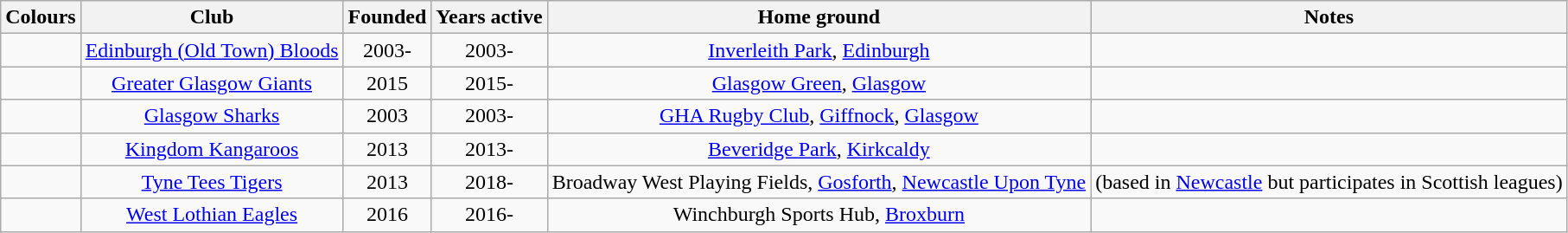<table class="wikitable" style="text-align:center">
<tr>
<th>Colours</th>
<th>Club</th>
<th>Founded</th>
<th>Years active</th>
<th>Home ground</th>
<th>Notes</th>
</tr>
<tr>
<td></td>
<td><a href='#'>Edinburgh (Old Town) Bloods</a></td>
<td>2003-</td>
<td>2003-</td>
<td><a href='#'>Inverleith Park</a>, <a href='#'>Edinburgh</a></td>
<td></td>
</tr>
<tr>
<td></td>
<td><a href='#'>Greater Glasgow Giants</a></td>
<td>2015</td>
<td>2015-</td>
<td><a href='#'>Glasgow Green</a>, <a href='#'>Glasgow</a></td>
<td></td>
</tr>
<tr>
<td></td>
<td><a href='#'>Glasgow Sharks</a></td>
<td>2003</td>
<td>2003-</td>
<td><a href='#'>GHA Rugby Club</a>, <a href='#'>Giffnock</a>, <a href='#'>Glasgow</a></td>
<td></td>
</tr>
<tr>
<td></td>
<td><a href='#'>Kingdom Kangaroos</a></td>
<td>2013</td>
<td>2013-</td>
<td><a href='#'>Beveridge Park</a>, <a href='#'>Kirkcaldy</a></td>
<td></td>
</tr>
<tr>
<td></td>
<td><a href='#'>Tyne Tees Tigers</a></td>
<td>2013</td>
<td>2018-</td>
<td>Broadway West Playing Fields, <a href='#'>Gosforth</a>, <a href='#'>Newcastle Upon Tyne</a></td>
<td> (based in <a href='#'>Newcastle</a> but participates in Scottish leagues)</td>
</tr>
<tr>
<td></td>
<td><a href='#'>West Lothian Eagles</a></td>
<td>2016</td>
<td>2016-</td>
<td>Winchburgh Sports Hub, <a href='#'>Broxburn</a></td>
<td></td>
</tr>
</table>
